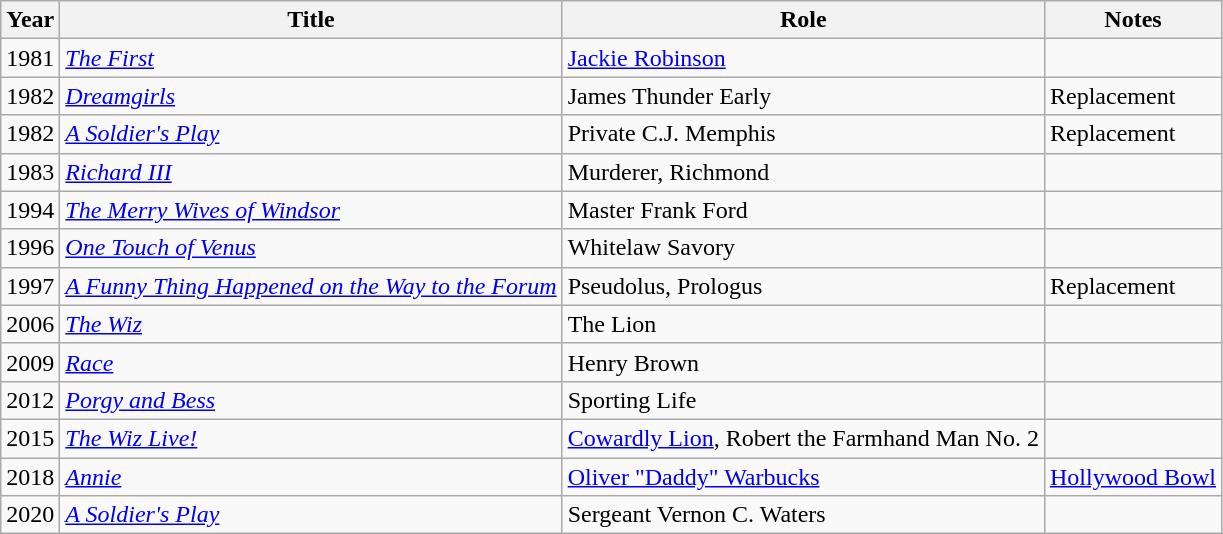<table class="wikitable sortable">
<tr>
<th>Year</th>
<th>Title</th>
<th>Role</th>
<th class="unsortable">Notes</th>
</tr>
<tr>
<td>1981</td>
<td><em><a href='#'>The First</a></em></td>
<td><a href='#'>Jackie Robinson</a></td>
<td></td>
</tr>
<tr>
<td>1982</td>
<td><em><a href='#'>Dreamgirls</a></em></td>
<td>James Thunder Early</td>
<td>Replacement</td>
</tr>
<tr>
<td>1982</td>
<td><em><a href='#'>A Soldier's Play</a></em></td>
<td>Private C.J. Memphis</td>
<td>Replacement</td>
</tr>
<tr>
<td>1983</td>
<td><em><a href='#'>Richard III</a></em></td>
<td>Murderer, Richmond</td>
<td></td>
</tr>
<tr>
<td>1994</td>
<td><em><a href='#'>The Merry Wives of Windsor</a></em></td>
<td>Master Frank Ford</td>
<td></td>
</tr>
<tr>
<td>1996</td>
<td><em><a href='#'>One Touch of Venus</a></em></td>
<td>Whitelaw Savory</td>
<td></td>
</tr>
<tr>
<td>1997</td>
<td><em><a href='#'>A Funny Thing Happened on the Way to the Forum</a></em></td>
<td>Pseudolus, Prologus</td>
<td>Replacement</td>
</tr>
<tr>
<td>2006</td>
<td><em><a href='#'>The Wiz</a></em></td>
<td>The Lion</td>
<td></td>
</tr>
<tr>
<td>2009</td>
<td><em><a href='#'>Race</a></em></td>
<td>Henry Brown</td>
<td></td>
</tr>
<tr>
<td>2012</td>
<td><em><a href='#'>Porgy and Bess</a></em></td>
<td>Sporting Life</td>
<td></td>
</tr>
<tr>
<td>2015</td>
<td><em><a href='#'>The Wiz Live!</a></em></td>
<td><a href='#'>Cowardly Lion</a>, Robert the Farmhand Man No. 2</td>
<td></td>
</tr>
<tr>
<td>2018</td>
<td><a href='#'><em>Annie</em></a></td>
<td><a href='#'>Oliver "Daddy" Warbucks</a></td>
<td><a href='#'>Hollywood Bowl</a></td>
</tr>
<tr>
<td>2020</td>
<td><em><a href='#'>A Soldier's Play</a></em></td>
<td>Sergeant Vernon C. Waters</td>
<td></td>
</tr>
</table>
